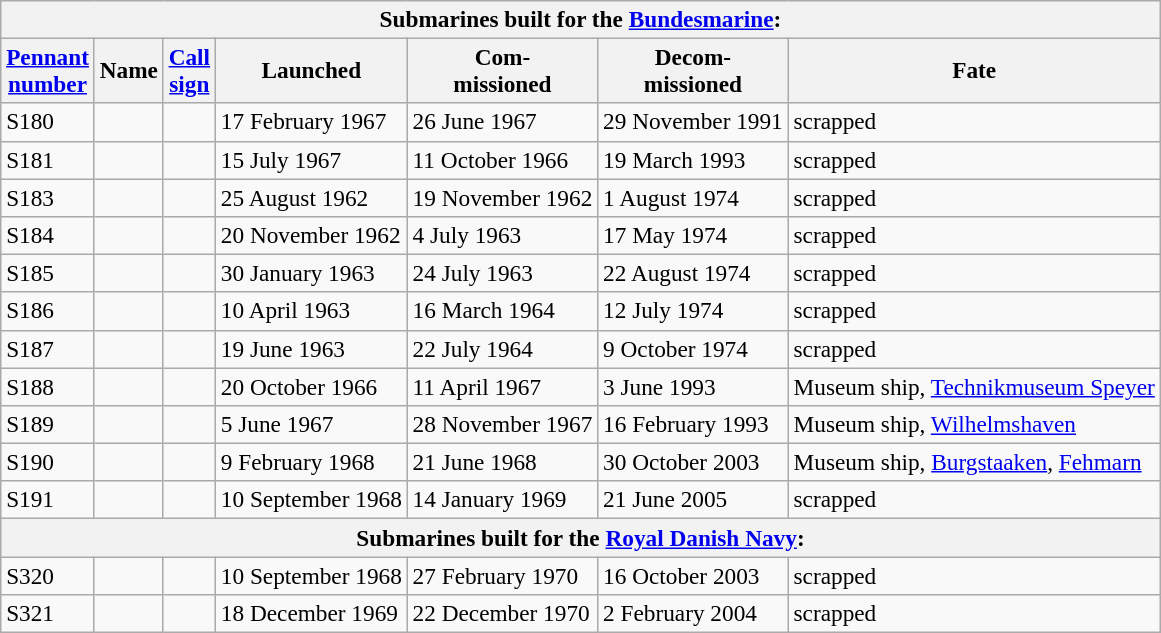<table class="wikitable" style="font-size:97%;">
<tr>
<th colspan=7>Submarines built for the <a href='#'>Bundesmarine</a>:</th>
</tr>
<tr>
<th><a href='#'>Pennant<br>number</a></th>
<th>Name</th>
<th><a href='#'>Call<br>sign</a></th>
<th>Launched</th>
<th>Com-<br>missioned</th>
<th>Decom-<br>missioned</th>
<th>Fate</th>
</tr>
<tr>
<td>S180</td>
<td></td>
<td></td>
<td>17 February 1967</td>
<td>26 June 1967</td>
<td>29 November 1991</td>
<td>scrapped</td>
</tr>
<tr>
<td>S181</td>
<td></td>
<td></td>
<td>15 July 1967</td>
<td>11 October 1966</td>
<td>19 March 1993</td>
<td>scrapped</td>
</tr>
<tr>
<td>S183</td>
<td></td>
<td></td>
<td>25 August 1962</td>
<td>19 November 1962</td>
<td>1 August 1974</td>
<td>scrapped</td>
</tr>
<tr>
<td>S184</td>
<td></td>
<td></td>
<td>20 November 1962</td>
<td>4 July 1963</td>
<td>17 May 1974</td>
<td>scrapped</td>
</tr>
<tr>
<td>S185</td>
<td></td>
<td></td>
<td>30 January 1963</td>
<td>24 July 1963</td>
<td>22 August 1974</td>
<td>scrapped</td>
</tr>
<tr>
<td>S186</td>
<td></td>
<td></td>
<td>10 April 1963</td>
<td>16 March 1964</td>
<td>12 July 1974</td>
<td>scrapped</td>
</tr>
<tr>
<td>S187</td>
<td></td>
<td></td>
<td>19 June 1963</td>
<td>22 July 1964</td>
<td>9 October 1974</td>
<td>scrapped</td>
</tr>
<tr>
<td>S188</td>
<td></td>
<td></td>
<td>20 October 1966</td>
<td>11 April 1967</td>
<td>3 June 1993</td>
<td>Museum ship, <a href='#'>Technikmuseum Speyer</a></td>
</tr>
<tr>
<td>S189</td>
<td></td>
<td></td>
<td>5 June 1967</td>
<td>28 November 1967</td>
<td>16 February 1993</td>
<td>Museum ship, <a href='#'>Wilhelmshaven</a></td>
</tr>
<tr>
<td>S190</td>
<td></td>
<td DRDE></td>
<td>9 February 1968</td>
<td>21 June 1968</td>
<td>30 October 2003</td>
<td>Museum ship, <a href='#'>Burgstaaken</a>, <a href='#'>Fehmarn</a></td>
</tr>
<tr>
<td>S191</td>
<td></td>
<td DRDF></td>
<td>10 September 1968</td>
<td>14 January 1969</td>
<td>21 June 2005</td>
<td>scrapped</td>
</tr>
<tr>
<th colspan=7>Submarines built for the <a href='#'>Royal Danish Navy</a>:</th>
</tr>
<tr>
<td>S320</td>
<td></td>
<td></td>
<td>10 September 1968</td>
<td>27 February 1970</td>
<td>16 October 2003</td>
<td>scrapped</td>
</tr>
<tr>
<td>S321</td>
<td></td>
<td></td>
<td>18 December 1969</td>
<td>22 December 1970</td>
<td>2 February 2004</td>
<td>scrapped</td>
</tr>
</table>
